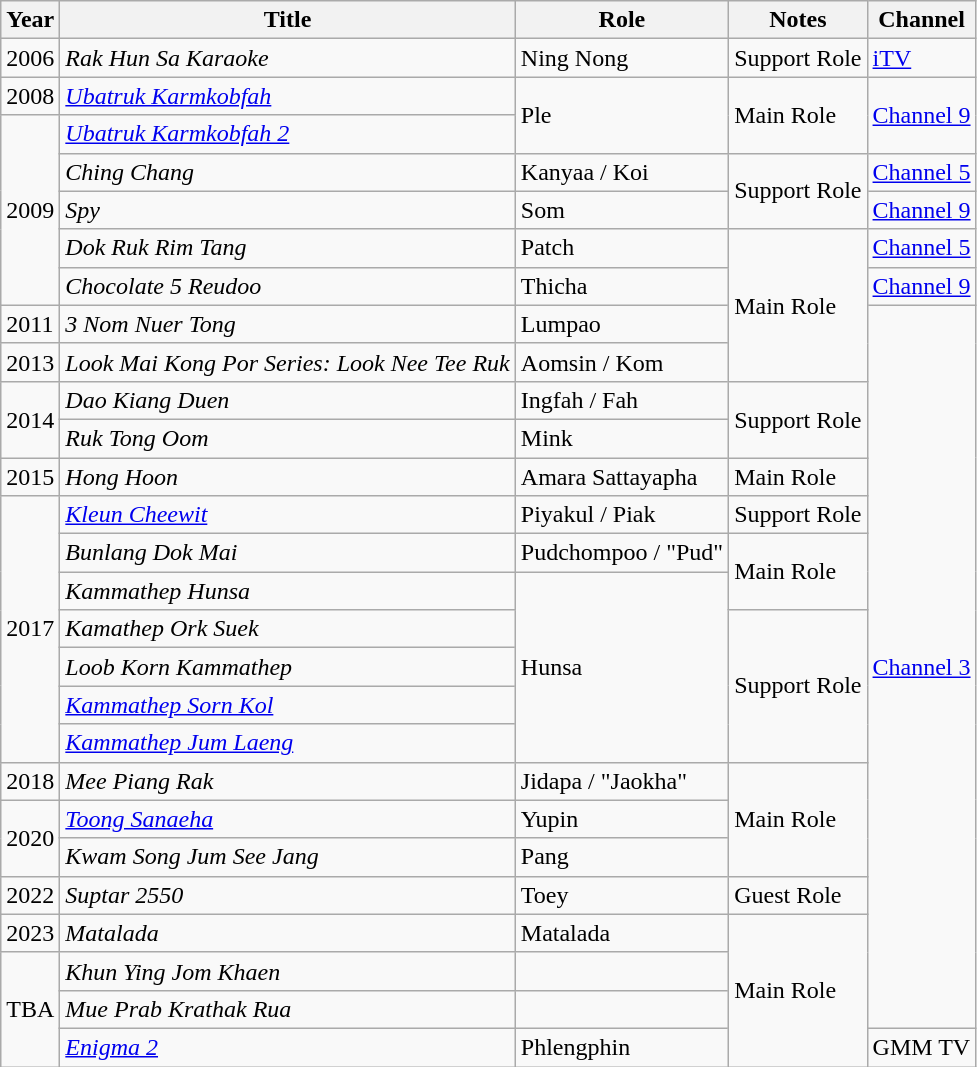<table class="wikitable">
<tr>
<th>Year</th>
<th>Title</th>
<th>Role</th>
<th>Notes</th>
<th>Channel</th>
</tr>
<tr>
<td>2006</td>
<td><em>Rak Hun Sa Karaoke</em> </td>
<td>Ning Nong</td>
<td>Support Role</td>
<td><a href='#'>iTV</a></td>
</tr>
<tr>
<td>2008</td>
<td><em><a href='#'>Ubatruk Karmkobfah</a></em></td>
<td rowspan="2">Ple</td>
<td rowspan="2">Main Role</td>
<td rowspan="2"><a href='#'>Channel 9</a></td>
</tr>
<tr>
<td rowspan="5">2009</td>
<td><em><a href='#'>Ubatruk Karmkobfah 2</a></em></td>
</tr>
<tr>
<td><em>Ching Chang</em></td>
<td>Kanyaa / Koi</td>
<td rowspan="2">Support Role</td>
<td><a href='#'>Channel 5</a></td>
</tr>
<tr>
<td><em>Spy</em></td>
<td>Som</td>
<td><a href='#'>Channel 9</a></td>
</tr>
<tr>
<td><em>Dok Ruk Rim Tang</em></td>
<td>Patch</td>
<td rowspan="4">Main Role</td>
<td><a href='#'>Channel 5</a></td>
</tr>
<tr>
<td><em>Chocolate 5 Reudoo</em></td>
<td>Thicha</td>
<td><a href='#'>Channel 9</a></td>
</tr>
<tr>
<td>2011</td>
<td><em>3 Nom Nuer Tong</em></td>
<td>Lumpao</td>
<td rowspan="19"><a href='#'>Channel 3</a></td>
</tr>
<tr>
<td>2013</td>
<td><em>Look Mai Kong Por Series: Look Nee Tee Ruk</em></td>
<td>Aomsin / Kom</td>
</tr>
<tr>
<td rowspan="2">2014</td>
<td><em>Dao Kiang Duen</em></td>
<td>Ingfah / Fah</td>
<td rowspan="2">Support Role</td>
</tr>
<tr>
<td><em>Ruk Tong Oom</em></td>
<td>Mink</td>
</tr>
<tr>
<td>2015</td>
<td><em>Hong Hoon</em></td>
<td>Amara Sattayapha</td>
<td>Main Role</td>
</tr>
<tr>
<td rowspan="7">2017</td>
<td><em><a href='#'>Kleun Cheewit</a></em></td>
<td>Piyakul / Piak</td>
<td>Support Role</td>
</tr>
<tr>
<td><em>Bunlang Dok Mai</em></td>
<td>Pudchompoo / "Pud"</td>
<td rowspan="2">Main Role</td>
</tr>
<tr>
<td><em>Kammathep Hunsa</em></td>
<td rowspan="5">Hunsa</td>
</tr>
<tr>
<td><em>Kamathep Ork Suek</em></td>
<td rowspan="4">Support Role</td>
</tr>
<tr>
<td><em>Loob Korn Kammathep</em></td>
</tr>
<tr>
<td><em><a href='#'>Kammathep Sorn Kol</a></em></td>
</tr>
<tr>
<td><em><a href='#'>Kammathep Jum Laeng</a></em></td>
</tr>
<tr>
<td>2018</td>
<td><em>Mee Piang Rak</em></td>
<td>Jidapa / "Jaokha"</td>
<td rowspan="3">Main Role</td>
</tr>
<tr>
<td rowspan="2">2020</td>
<td><em><a href='#'>Toong Sanaeha</a></em></td>
<td>Yupin</td>
</tr>
<tr>
<td><em>Kwam Song Jum See Jang</em></td>
<td>Pang</td>
</tr>
<tr>
<td>2022</td>
<td><em>Suptar 2550</em></td>
<td>Toey</td>
<td>Guest Role</td>
</tr>
<tr>
<td>2023</td>
<td><em>Matalada</em></td>
<td>Matalada</td>
<td rowspan="4">Main Role</td>
</tr>
<tr>
<td rowspan="3">TBA</td>
<td><em>Khun Ying Jom Khaen</em></td>
<td></td>
</tr>
<tr>
<td><em>Mue Prab Krathak Rua</em></td>
<td></td>
</tr>
<tr>
<td><em><a href='#'>Enigma 2</a></em></td>
<td>Phlengphin</td>
<td>GMM TV</td>
</tr>
</table>
